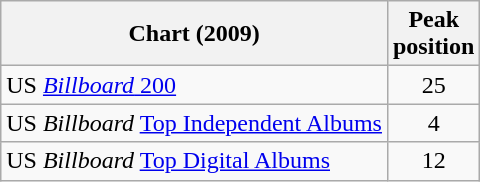<table class="wikitable">
<tr>
<th align="left">Chart (2009)</th>
<th align="left">Peak<br>position</th>
</tr>
<tr>
<td align="left">US <a href='#'><em>Billboard</em> 200</a></td>
<td style="text-align:center;">25</td>
</tr>
<tr>
<td align="left">US <em>Billboard</em> <a href='#'>Top Independent Albums</a></td>
<td style="text-align:center;">4</td>
</tr>
<tr>
<td align="left">US <em>Billboard</em> <a href='#'>Top Digital Albums</a></td>
<td style="text-align:center;">12</td>
</tr>
</table>
